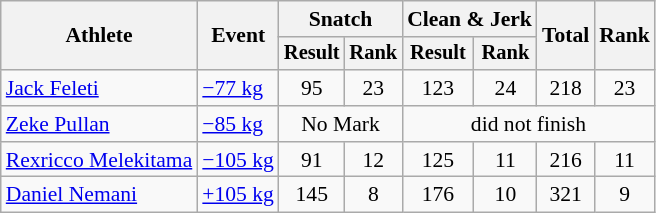<table class="wikitable" style="font-size:90%">
<tr>
<th rowspan=2>Athlete</th>
<th rowspan=2>Event</th>
<th colspan="2">Snatch</th>
<th colspan="2">Clean & Jerk</th>
<th rowspan="2">Total</th>
<th rowspan="2">Rank</th>
</tr>
<tr style="font-size:95%">
<th>Result</th>
<th>Rank</th>
<th>Result</th>
<th>Rank</th>
</tr>
<tr align=center>
<td align=left><a href='#'>Jack Feleti</a></td>
<td align=left><a href='#'>−77 kg</a></td>
<td>95</td>
<td>23</td>
<td>123</td>
<td>24</td>
<td>218</td>
<td>23</td>
</tr>
<tr align=center>
<td align=left><a href='#'>Zeke Pullan</a></td>
<td align=left><a href='#'>−85 kg</a></td>
<td colspan=2>No Mark</td>
<td colspan=4>did not finish</td>
</tr>
<tr align=center>
<td align=left><a href='#'>Rexricco Melekitama</a></td>
<td align=left><a href='#'>−105 kg</a></td>
<td>91</td>
<td>12</td>
<td>125</td>
<td>11</td>
<td>216</td>
<td>11</td>
</tr>
<tr align=center>
<td align=left><a href='#'>Daniel Nemani</a></td>
<td align=left><a href='#'>+105 kg</a></td>
<td>145</td>
<td>8</td>
<td>176</td>
<td>10</td>
<td>321</td>
<td>9</td>
</tr>
</table>
